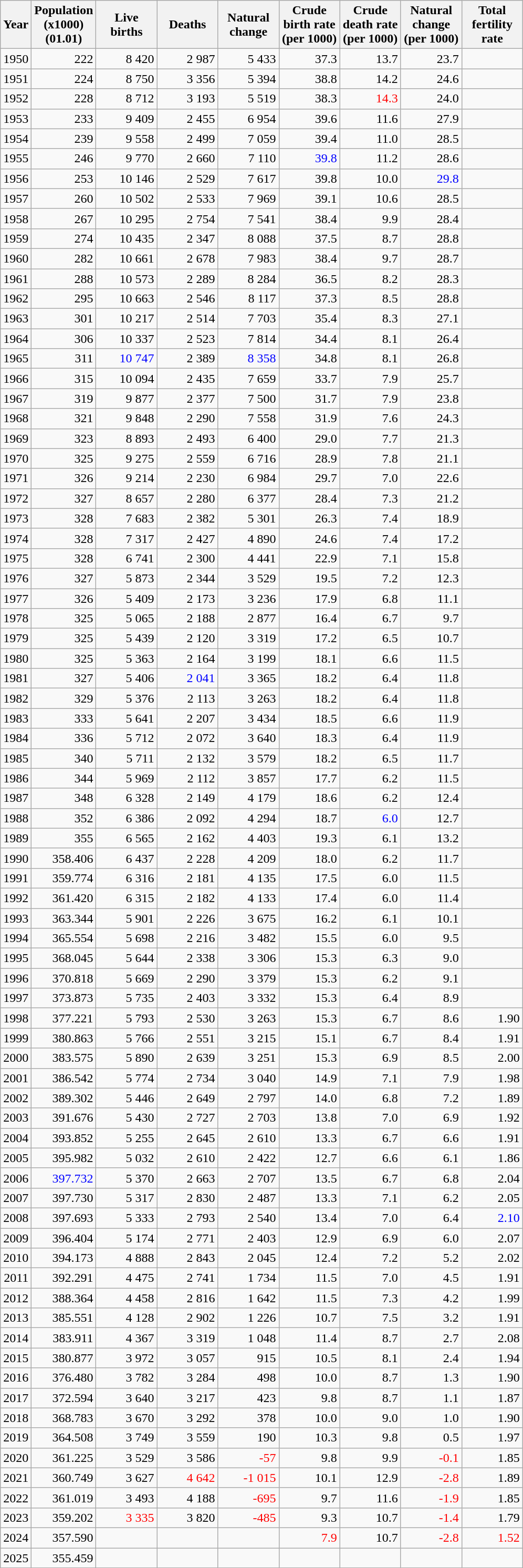<table class="wikitable sortable" style="text-align: right;">
<tr>
<th>Year</th>
<th width="70pt">Population (x1000) (01.01)</th>
<th width="70pt">Live births</th>
<th width="70pt">Deaths</th>
<th width="70pt">Natural change</th>
<th width="70pt">Crude birth rate (per 1000)</th>
<th width="70pt">Crude death rate (per 1000)</th>
<th width="70pt">Natural change (per 1000)</th>
<th width="70pt">Total fertility rate</th>
</tr>
<tr>
<td>1950</td>
<td>222</td>
<td>8 420</td>
<td>2 987</td>
<td>5 433</td>
<td>37.3</td>
<td>13.7</td>
<td>23.7</td>
<td></td>
</tr>
<tr>
<td>1951</td>
<td>224</td>
<td>8 750</td>
<td>3 356</td>
<td>5 394</td>
<td>38.8</td>
<td>14.2</td>
<td>24.6</td>
<td></td>
</tr>
<tr>
<td>1952</td>
<td>228</td>
<td>8 712</td>
<td>3 193</td>
<td>5 519</td>
<td>38.3</td>
<td style="color: red">14.3</td>
<td>24.0</td>
<td></td>
</tr>
<tr>
<td>1953</td>
<td>233</td>
<td>9 409</td>
<td>2 455</td>
<td>6 954</td>
<td>39.6</td>
<td>11.6</td>
<td>27.9</td>
<td></td>
</tr>
<tr>
<td>1954</td>
<td>239</td>
<td>9 558</td>
<td>2 499</td>
<td>7 059</td>
<td>39.4</td>
<td>11.0</td>
<td>28.5</td>
<td></td>
</tr>
<tr>
<td>1955</td>
<td>246</td>
<td>9 770</td>
<td>2 660</td>
<td>7 110</td>
<td style="color: blue">39.8</td>
<td>11.2</td>
<td>28.6</td>
<td></td>
</tr>
<tr>
<td>1956</td>
<td>253</td>
<td>10 146</td>
<td>2 529</td>
<td>7 617</td>
<td>39.8</td>
<td>10.0</td>
<td style="color: blue">29.8</td>
<td></td>
</tr>
<tr>
<td>1957</td>
<td>260</td>
<td>10 502</td>
<td>2 533</td>
<td>7 969</td>
<td>39.1</td>
<td>10.6</td>
<td>28.5</td>
<td></td>
</tr>
<tr>
<td>1958</td>
<td>267</td>
<td>10 295</td>
<td>2 754</td>
<td>7 541</td>
<td>38.4</td>
<td>9.9</td>
<td>28.4</td>
<td></td>
</tr>
<tr>
<td>1959</td>
<td>274</td>
<td>10 435</td>
<td>2 347</td>
<td>8 088</td>
<td>37.5</td>
<td>8.7</td>
<td>28.8</td>
<td></td>
</tr>
<tr>
<td>1960</td>
<td>282</td>
<td>10 661</td>
<td>2 678</td>
<td>7 983</td>
<td>38.4</td>
<td>9.7</td>
<td>28.7</td>
<td></td>
</tr>
<tr>
<td>1961</td>
<td>288</td>
<td>10 573</td>
<td>2 289</td>
<td>8 284</td>
<td>36.5</td>
<td>8.2</td>
<td>28.3</td>
<td></td>
</tr>
<tr>
<td>1962</td>
<td>295</td>
<td>10 663</td>
<td>2 546</td>
<td>8 117</td>
<td>37.3</td>
<td>8.5</td>
<td>28.8</td>
<td></td>
</tr>
<tr>
<td>1963</td>
<td>301</td>
<td>10 217</td>
<td>2 514</td>
<td>7 703</td>
<td>35.4</td>
<td>8.3</td>
<td>27.1</td>
<td></td>
</tr>
<tr>
<td>1964</td>
<td>306</td>
<td>10 337</td>
<td>2 523</td>
<td>7 814</td>
<td>34.4</td>
<td>8.1</td>
<td>26.4</td>
<td></td>
</tr>
<tr>
<td>1965</td>
<td>311</td>
<td style="color: blue">10 747</td>
<td>2 389</td>
<td style="color: blue">8 358</td>
<td>34.8</td>
<td>8.1</td>
<td>26.8</td>
<td></td>
</tr>
<tr>
<td>1966</td>
<td>315</td>
<td>10 094</td>
<td>2 435</td>
<td>7 659</td>
<td>33.7</td>
<td>7.9</td>
<td>25.7</td>
<td></td>
</tr>
<tr>
<td>1967</td>
<td>319</td>
<td>9 877</td>
<td>2 377</td>
<td>7 500</td>
<td>31.7</td>
<td>7.9</td>
<td>23.8</td>
<td></td>
</tr>
<tr>
<td>1968</td>
<td>321</td>
<td>9 848</td>
<td>2 290</td>
<td>7 558</td>
<td>31.9</td>
<td>7.6</td>
<td>24.3</td>
<td></td>
</tr>
<tr>
<td>1969</td>
<td>323</td>
<td>8 893</td>
<td>2 493</td>
<td>6 400</td>
<td>29.0</td>
<td>7.7</td>
<td>21.3</td>
<td></td>
</tr>
<tr>
<td>1970</td>
<td>325</td>
<td>9 275</td>
<td>2 559</td>
<td>6 716</td>
<td>28.9</td>
<td>7.8</td>
<td>21.1</td>
<td></td>
</tr>
<tr>
<td>1971</td>
<td>326</td>
<td>9 214</td>
<td>2 230</td>
<td>6 984</td>
<td>29.7</td>
<td>7.0</td>
<td>22.6</td>
<td></td>
</tr>
<tr>
<td>1972</td>
<td>327</td>
<td>8 657</td>
<td>2 280</td>
<td>6 377</td>
<td>28.4</td>
<td>7.3</td>
<td>21.2</td>
<td></td>
</tr>
<tr>
<td>1973</td>
<td>328</td>
<td>7 683</td>
<td>2 382</td>
<td>5 301</td>
<td>26.3</td>
<td>7.4</td>
<td>18.9</td>
<td></td>
</tr>
<tr>
<td>1974</td>
<td>328</td>
<td>7 317</td>
<td>2 427</td>
<td>4 890</td>
<td>24.6</td>
<td>7.4</td>
<td>17.2</td>
<td></td>
</tr>
<tr>
<td>1975</td>
<td>328</td>
<td>6 741</td>
<td>2 300</td>
<td>4 441</td>
<td>22.9</td>
<td>7.1</td>
<td>15.8</td>
<td></td>
</tr>
<tr>
<td>1976</td>
<td>327</td>
<td>5 873</td>
<td>2 344</td>
<td>3 529</td>
<td>19.5</td>
<td>7.2</td>
<td>12.3</td>
<td></td>
</tr>
<tr>
<td>1977</td>
<td>326</td>
<td>5 409</td>
<td>2 173</td>
<td>3 236</td>
<td>17.9</td>
<td>6.8</td>
<td>11.1</td>
<td></td>
</tr>
<tr>
<td>1978</td>
<td>325</td>
<td>5 065</td>
<td>2 188</td>
<td>2 877</td>
<td>16.4</td>
<td>6.7</td>
<td>9.7</td>
<td></td>
</tr>
<tr>
<td>1979</td>
<td>325</td>
<td>5 439</td>
<td>2 120</td>
<td>3 319</td>
<td>17.2</td>
<td>6.5</td>
<td>10.7</td>
<td></td>
</tr>
<tr>
<td>1980</td>
<td>325</td>
<td>5 363</td>
<td>2 164</td>
<td>3 199</td>
<td>18.1</td>
<td>6.6</td>
<td>11.5</td>
<td></td>
</tr>
<tr>
<td>1981</td>
<td>327</td>
<td>5 406</td>
<td style="color: blue">2 041</td>
<td>3 365</td>
<td>18.2</td>
<td>6.4</td>
<td>11.8</td>
<td></td>
</tr>
<tr>
<td>1982</td>
<td>329</td>
<td>5 376</td>
<td>2 113</td>
<td>3 263</td>
<td>18.2</td>
<td>6.4</td>
<td>11.8</td>
<td></td>
</tr>
<tr>
<td>1983</td>
<td>333</td>
<td>5 641</td>
<td>2 207</td>
<td>3 434</td>
<td>18.5</td>
<td>6.6</td>
<td>11.9</td>
<td></td>
</tr>
<tr>
<td>1984</td>
<td>336</td>
<td>5 712</td>
<td>2 072</td>
<td>3 640</td>
<td>18.3</td>
<td>6.4</td>
<td>11.9</td>
<td></td>
</tr>
<tr>
<td>1985</td>
<td>340</td>
<td>5 711</td>
<td>2 132</td>
<td>3 579</td>
<td>18.2</td>
<td>6.5</td>
<td>11.7</td>
<td></td>
</tr>
<tr>
<td>1986</td>
<td>344</td>
<td>5 969</td>
<td>2 112</td>
<td>3 857</td>
<td>17.7</td>
<td>6.2</td>
<td>11.5</td>
<td></td>
</tr>
<tr>
<td>1987</td>
<td>348</td>
<td>6 328</td>
<td>2 149</td>
<td>4 179</td>
<td>18.6</td>
<td>6.2</td>
<td>12.4</td>
<td></td>
</tr>
<tr>
<td>1988</td>
<td>352</td>
<td>6 386</td>
<td>2 092</td>
<td>4 294</td>
<td>18.7</td>
<td style="color: blue">6.0</td>
<td>12.7</td>
<td></td>
</tr>
<tr>
<td>1989</td>
<td>355</td>
<td>6 565</td>
<td>2 162</td>
<td>4 403</td>
<td>19.3</td>
<td>6.1</td>
<td>13.2</td>
<td></td>
</tr>
<tr>
<td>1990</td>
<td>358.406</td>
<td>6 437</td>
<td>2 228</td>
<td>4 209</td>
<td>18.0</td>
<td>6.2</td>
<td>11.7</td>
<td></td>
</tr>
<tr>
<td>1991</td>
<td>359.774</td>
<td>6 316</td>
<td>2 181</td>
<td>4 135</td>
<td>17.5</td>
<td>6.0</td>
<td>11.5</td>
<td></td>
</tr>
<tr>
<td>1992</td>
<td>361.420</td>
<td>6 315</td>
<td>2 182</td>
<td>4 133</td>
<td>17.4</td>
<td>6.0</td>
<td>11.4</td>
<td></td>
</tr>
<tr>
<td>1993</td>
<td>363.344</td>
<td>5 901</td>
<td>2 226</td>
<td>3 675</td>
<td>16.2</td>
<td>6.1</td>
<td>10.1</td>
<td></td>
</tr>
<tr>
<td>1994</td>
<td>365.554</td>
<td>5 698</td>
<td>2 216</td>
<td>3 482</td>
<td>15.5</td>
<td>6.0</td>
<td>9.5</td>
<td></td>
</tr>
<tr>
<td>1995</td>
<td>368.045</td>
<td>5 644</td>
<td>2 338</td>
<td>3 306</td>
<td>15.3</td>
<td>6.3</td>
<td>9.0</td>
<td></td>
</tr>
<tr>
<td>1996</td>
<td>370.818</td>
<td>5 669</td>
<td>2 290</td>
<td>3 379</td>
<td>15.3</td>
<td>6.2</td>
<td>9.1</td>
<td></td>
</tr>
<tr>
<td>1997</td>
<td>373.873</td>
<td>5 735</td>
<td>2 403</td>
<td>3 332</td>
<td>15.3</td>
<td>6.4</td>
<td>8.9</td>
<td></td>
</tr>
<tr>
<td>1998</td>
<td>377.221</td>
<td>5 793</td>
<td>2 530</td>
<td>3 263</td>
<td>15.3</td>
<td>6.7</td>
<td>8.6</td>
<td>1.90</td>
</tr>
<tr>
<td>1999</td>
<td>380.863</td>
<td>5 766</td>
<td>2 551</td>
<td>3 215</td>
<td>15.1</td>
<td>6.7</td>
<td>8.4</td>
<td>1.91</td>
</tr>
<tr>
<td>2000</td>
<td>383.575</td>
<td>5 890</td>
<td>2 639</td>
<td>3 251</td>
<td>15.3</td>
<td>6.9</td>
<td>8.5</td>
<td>2.00</td>
</tr>
<tr>
<td>2001</td>
<td>386.542</td>
<td>5 774</td>
<td>2 734</td>
<td>3 040</td>
<td>14.9</td>
<td>7.1</td>
<td>7.9</td>
<td>1.98</td>
</tr>
<tr>
<td>2002</td>
<td>389.302</td>
<td>5 446</td>
<td>2 649</td>
<td>2 797</td>
<td>14.0</td>
<td>6.8</td>
<td>7.2</td>
<td>1.89</td>
</tr>
<tr>
<td>2003</td>
<td>391.676</td>
<td>5 430</td>
<td>2 727</td>
<td>2 703</td>
<td>13.8</td>
<td>7.0</td>
<td>6.9</td>
<td>1.92</td>
</tr>
<tr>
<td>2004</td>
<td>393.852</td>
<td>5 255</td>
<td>2 645</td>
<td>2 610</td>
<td>13.3</td>
<td>6.7</td>
<td>6.6</td>
<td>1.91</td>
</tr>
<tr>
<td>2005</td>
<td>395.982</td>
<td>5 032</td>
<td>2 610</td>
<td>2 422</td>
<td>12.7</td>
<td>6.6</td>
<td>6.1</td>
<td>1.86</td>
</tr>
<tr>
<td>2006</td>
<td style="color: blue">397.732</td>
<td>5 370</td>
<td>2 663</td>
<td>2 707</td>
<td>13.5</td>
<td>6.7</td>
<td>6.8</td>
<td>2.04</td>
</tr>
<tr>
<td>2007</td>
<td>397.730</td>
<td>5 317</td>
<td>2 830</td>
<td>2 487</td>
<td>13.3</td>
<td>7.1</td>
<td>6.2</td>
<td>2.05</td>
</tr>
<tr>
<td>2008</td>
<td>397.693</td>
<td>5 333</td>
<td>2 793</td>
<td>2 540</td>
<td>13.4</td>
<td>7.0</td>
<td>6.4</td>
<td style="color: blue">2.10</td>
</tr>
<tr>
<td>2009</td>
<td>396.404</td>
<td>5 174</td>
<td>2 771</td>
<td>2 403</td>
<td>12.9</td>
<td>6.9</td>
<td>6.0</td>
<td>2.07</td>
</tr>
<tr>
<td>2010</td>
<td>394.173</td>
<td>4 888</td>
<td>2 843</td>
<td>2 045</td>
<td>12.4</td>
<td>7.2</td>
<td>5.2</td>
<td>2.02</td>
</tr>
<tr>
<td>2011</td>
<td>392.291</td>
<td>4 475</td>
<td>2 741</td>
<td>1 734</td>
<td>11.5</td>
<td>7.0</td>
<td>4.5</td>
<td>1.91</td>
</tr>
<tr>
<td>2012</td>
<td>388.364</td>
<td>4 458</td>
<td>2 816</td>
<td>1 642</td>
<td>11.5</td>
<td>7.3</td>
<td>4.2</td>
<td>1.99</td>
</tr>
<tr>
<td>2013</td>
<td>385.551</td>
<td>4 128</td>
<td>2 902</td>
<td>1 226</td>
<td>10.7</td>
<td>7.5</td>
<td>3.2</td>
<td>1.91</td>
</tr>
<tr>
<td>2014</td>
<td>383.911</td>
<td>4 367</td>
<td>3 319</td>
<td>1 048</td>
<td>11.4</td>
<td>8.7</td>
<td>2.7</td>
<td>2.08</td>
</tr>
<tr>
<td>2015</td>
<td>380.877</td>
<td>3 972</td>
<td>3 057</td>
<td>915</td>
<td>10.5</td>
<td>8.1</td>
<td>2.4</td>
<td>1.94</td>
</tr>
<tr>
<td>2016</td>
<td>376.480</td>
<td>3 782</td>
<td>3 284</td>
<td>498</td>
<td>10.0</td>
<td>8.7</td>
<td>1.3</td>
<td>1.90</td>
</tr>
<tr>
<td>2017</td>
<td>372.594</td>
<td>3 640</td>
<td>3 217</td>
<td>423</td>
<td>9.8</td>
<td>8.7</td>
<td>1.1</td>
<td>1.87</td>
</tr>
<tr>
<td>2018</td>
<td>368.783</td>
<td>3 670</td>
<td>3 292</td>
<td>378</td>
<td>10.0</td>
<td>9.0</td>
<td>1.0</td>
<td>1.90</td>
</tr>
<tr>
<td>2019</td>
<td>364.508</td>
<td>3 749</td>
<td>3 559</td>
<td>190</td>
<td>10.3</td>
<td>9.8</td>
<td>0.5</td>
<td>1.97</td>
</tr>
<tr>
<td>2020</td>
<td>361.225</td>
<td>3 529</td>
<td>3 586</td>
<td style="color: red">-57</td>
<td>9.8</td>
<td>9.9</td>
<td style="color: red">-0.1</td>
<td>1.85</td>
</tr>
<tr>
<td>2021</td>
<td>360.749</td>
<td>3 627</td>
<td style="color: red">4 642</td>
<td style="color: red">-1 015</td>
<td>10.1</td>
<td>12.9</td>
<td style="color: red">-2.8</td>
<td>1.89</td>
</tr>
<tr>
<td>2022</td>
<td>361.019</td>
<td>3 493</td>
<td>4 188</td>
<td style="color: red">-695</td>
<td>9.7</td>
<td>11.6</td>
<td style="color: red">-1.9</td>
<td>1.85</td>
</tr>
<tr>
<td>2023</td>
<td>359.202</td>
<td style="color: red">3 335</td>
<td>3 820</td>
<td style="color: red">-485</td>
<td>9.3</td>
<td>10.7</td>
<td style="color: red">-1.4</td>
<td>1.79</td>
</tr>
<tr>
<td>2024</td>
<td>357.590</td>
<td></td>
<td></td>
<td></td>
<td style="color: red">7.9</td>
<td>10.7</td>
<td style="color: red">-2.8</td>
<td style="color: red">1.52</td>
</tr>
<tr>
<td>2025</td>
<td>355.459</td>
<td></td>
<td></td>
<td></td>
<td></td>
<td></td>
<td></td>
<td></td>
</tr>
</table>
